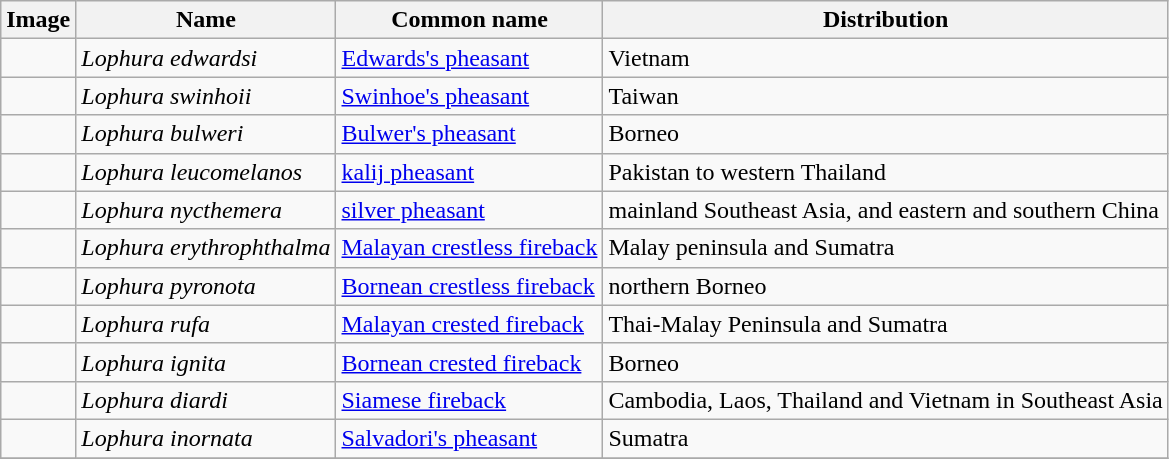<table class="wikitable sortable collapsible">
<tr>
<th>Image</th>
<th>Name</th>
<th>Common name</th>
<th>Distribution</th>
</tr>
<tr>
<td></td>
<td><em>Lophura edwardsi</em></td>
<td><a href='#'>Edwards's pheasant</a></td>
<td>Vietnam</td>
</tr>
<tr>
<td></td>
<td><em>Lophura swinhoii</em></td>
<td><a href='#'>Swinhoe's pheasant</a></td>
<td>Taiwan</td>
</tr>
<tr>
<td></td>
<td><em>Lophura bulweri</em></td>
<td><a href='#'>Bulwer's pheasant</a></td>
<td>Borneo</td>
</tr>
<tr>
<td></td>
<td><em>Lophura leucomelanos</em></td>
<td><a href='#'>kalij pheasant</a></td>
<td>Pakistan to western Thailand</td>
</tr>
<tr>
<td></td>
<td><em>Lophura nycthemera</em></td>
<td><a href='#'>silver pheasant</a></td>
<td>mainland Southeast Asia, and eastern and southern China</td>
</tr>
<tr>
<td></td>
<td><em>Lophura erythrophthalma</em></td>
<td><a href='#'>Malayan crestless fireback</a></td>
<td>Malay peninsula and Sumatra</td>
</tr>
<tr>
<td></td>
<td><em>Lophura pyronota</em></td>
<td><a href='#'>Bornean crestless fireback</a></td>
<td>northern Borneo</td>
</tr>
<tr>
<td></td>
<td><em>Lophura rufa</em></td>
<td><a href='#'>Malayan crested fireback</a></td>
<td>Thai-Malay Peninsula and Sumatra</td>
</tr>
<tr>
<td></td>
<td><em>Lophura ignita</em></td>
<td><a href='#'>Bornean crested fireback</a></td>
<td>Borneo</td>
</tr>
<tr>
<td></td>
<td><em>Lophura diardi</em></td>
<td><a href='#'>Siamese fireback</a></td>
<td>Cambodia, Laos, Thailand and Vietnam in Southeast Asia</td>
</tr>
<tr>
<td></td>
<td><em>Lophura inornata</em></td>
<td><a href='#'>Salvadori's pheasant</a></td>
<td>Sumatra</td>
</tr>
<tr>
</tr>
</table>
